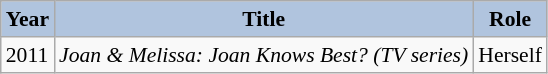<table class="wikitable" style="font-size:90%;">
<tr>
<th style="background:#B0C4DE;">Year</th>
<th style="background:#B0C4DE;">Title</th>
<th style="background:#B0C4DE;">Role</th>
</tr>
<tr>
<td>2011</td>
<td><em>Joan & Melissa: Joan Knows Best? (TV series)</em></td>
<td>Herself</td>
</tr>
</table>
